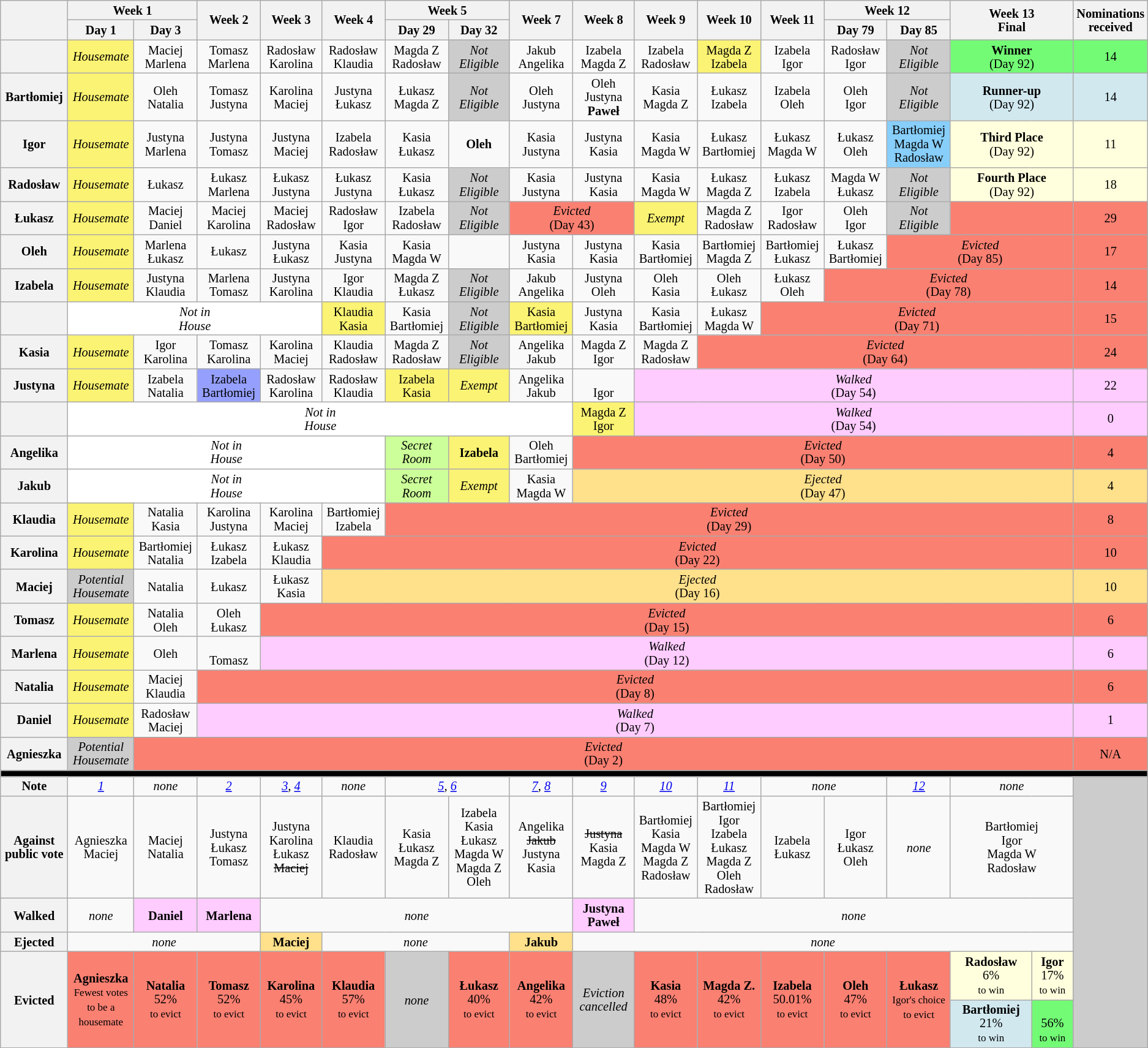<table class="wikitable" style="text-align:center; font-size:85%; line-height:15px;">
<tr>
<th style="width:5%" rowspan="2"></th>
<th style="width:5%;" colspan="2">Week 1</th>
<th style="width:5%;" rowspan="2">Week 2</th>
<th style="width:5%;" rowspan="2">Week 3</th>
<th style="width:5%;" rowspan="2">Week 4</th>
<th style="width:10%;" colspan="2">Week 5</th>
<th style="width:5%;" rowspan="2">Week 7</th>
<th style="width:5%;" rowspan="2">Week 8</th>
<th style="width:5%;" rowspan="2">Week 9</th>
<th style="width:5%;" rowspan="2">Week 10</th>
<th style="width:5%;" rowspan="2">Week 11</th>
<th colspan="2" style="width:10%;">Week 12</th>
<th colspan="2" rowspan="2" style="width:10%;">Week 13<br>Final</th>
<th style="width:1%;" rowspan="2">Nominations<br>received</th>
</tr>
<tr>
<th style="width:5%">Day 1</th>
<th style="width:5%">Day 3</th>
<th style="width:5%">Day 29</th>
<th style="width:5%">Day 32</th>
<th style="width:5%">Day 79</th>
<th style="width:5%">Day 85</th>
</tr>
<tr>
<th></th>
<td style="background:#FBF373;"><em>Housemate</em></td>
<td>Maciej<br>Marlena</td>
<td>Tomasz<br>Marlena</td>
<td>Radosław<br>Karolina</td>
<td>Radosław<br>Klaudia</td>
<td>Magda Z<br>Radosław</td>
<td style="background-color:#CCC;"><em>Not<br>Eligible</em></td>
<td>Jakub<br>Angelika</td>
<td>Izabela<br>Magda Z</td>
<td>Izabela<br>Radosław</td>
<td style="background:#FBF373;">Magda Z<br>Izabela</td>
<td>Izabela<br>Igor</td>
<td>Radosław<br>Igor</td>
<td style="background-color:#CCC;"><em>Not<br>Eligible</em></td>
<td colspan="2" style="background:#73FB76;"><strong>Winner</strong><br>(Day 92)</td>
<td style="background:#73FB76;">14</td>
</tr>
<tr>
<th>Bartłomiej</th>
<td style="background:#FBF373;"><em>Housemate</em></td>
<td>Oleh<br>Natalia</td>
<td>Tomasz<br>Justyna</td>
<td>Karolina<br>Maciej</td>
<td>Justyna<br>Łukasz</td>
<td>Łukasz<br>Magda Z</td>
<td style="background-color:#CCC;"><em>Not<br>Eligible</em></td>
<td>Oleh<br>Justyna</td>
<td>Oleh<br>Justyna<br><strong>Paweł</strong></td>
<td>Kasia<br>Magda Z</td>
<td>Łukasz<br>Izabela</td>
<td>Izabela<br>Oleh</td>
<td>Oleh<br>Igor</td>
<td style="background-color:#CCC;"><em>Not<br>Eligible</em></td>
<td colspan="2" style="background:#D1E8EF"><strong>Runner-up</strong><br>(Day 92)</td>
<td style="background:#D1E8EF">14</td>
</tr>
<tr>
<th>Igor</th>
<td style="background:#FBF373;"><em>Housemate</em></td>
<td>Justyna<br>Marlena</td>
<td>Justyna<br>Tomasz</td>
<td>Justyna<br>Maciej</td>
<td>Izabela<br>Radosław</td>
<td>Kasia<br>Łukasz</td>
<td><strong>Oleh</strong></td>
<td>Kasia<br>Justyna</td>
<td>Justyna<br>Kasia</td>
<td>Kasia<br>Magda W</td>
<td>Łukasz<br>Bartłomiej</td>
<td>Łukasz<br>Magda W</td>
<td>Łukasz<br>Oleh</td>
<td style="background:#87CEFA">Bartłomiej<br>Magda W<br>Radosław</td>
<td colspan="2" style="background:#ffffdd"><strong>Third Place</strong><br>(Day 92)</td>
<td style="background:#ffffdd">11</td>
</tr>
<tr>
<th>Radosław</th>
<td style="background:#FBF373;"><em>Housemate</em></td>
<td>Łukasz<br></td>
<td>Łukasz<br>Marlena</td>
<td>Łukasz<br>Justyna</td>
<td>Łukasz<br>Justyna</td>
<td>Kasia<br>Łukasz</td>
<td style="background-color:#CCC;"><em>Not<br>Eligible</em></td>
<td>Kasia<br>Justyna</td>
<td>Justyna<br>Kasia</td>
<td>Kasia<br>Magda W</td>
<td>Łukasz<br>Magda Z</td>
<td>Łukasz<br>Izabela</td>
<td>Magda W<br>Łukasz</td>
<td style="background-color:#CCC;"><em>Not<br>Eligible</em></td>
<td colspan="2" style="background:#ffffdd"><strong>Fourth Place</strong><br>(Day 92)</td>
<td style="background:#ffffdd">18</td>
</tr>
<tr>
<th>Łukasz</th>
<td style="background:#FBF373;"><em>Housemate</em></td>
<td>Maciej<br>Daniel</td>
<td>Maciej<br>Karolina</td>
<td>Maciej<br>Radosław</td>
<td>Radosław<br>Igor</td>
<td>Izabela<br>Radosław</td>
<td style="background-color:#CCC;"><em>Not<br>Eligible</em></td>
<td colspan="2" style="background:#FA8072"><em>Evicted</em><br>(Day 43)</td>
<td style="background:#FBF373;"><em>Exempt</em></td>
<td>Magda Z<br>Radosław</td>
<td>Igor<br>Radosław</td>
<td>Oleh<br>Igor</td>
<td style="background-color:#CCC;"><em>Not<br>Eligible</em></td>
<td colspan="2" style="background:#FA8072"></td>
<td style="background:#FA8072">29</td>
</tr>
<tr>
<th>Oleh</th>
<td style="background:#FBF373;"><em>Housemate</em></td>
<td>Marlena<br>Łukasz</td>
<td>Łukasz<br></td>
<td>Justyna<br>Łukasz</td>
<td>Kasia<br>Justyna</td>
<td>Kasia<br>Magda W</td>
<td></td>
<td>Justyna<br>Kasia</td>
<td>Justyna<br>Kasia</td>
<td>Kasia<br>Bartłomiej</td>
<td>Bartłomiej<br>Magda Z</td>
<td>Bartłomiej<br>Łukasz</td>
<td>Łukasz<br>Bartłomiej</td>
<td colspan="3" style="background:#FA8072"><em>Evicted</em><br>(Day 85)</td>
<td style="background:#FA8072">17</td>
</tr>
<tr>
<th>Izabela</th>
<td style="background:#FBF373;"><em>Housemate</em></td>
<td>Justyna<br>Klaudia</td>
<td>Marlena<br>Tomasz</td>
<td>Justyna<br>Karolina</td>
<td>Igor<br>Klaudia</td>
<td>Magda Z<br>Łukasz</td>
<td style="background-color:#CCC;"><em>Not<br>Eligible</em></td>
<td>Jakub<br>Angelika</td>
<td>Justyna<br>Oleh</td>
<td>Oleh<br>Kasia</td>
<td>Oleh<br>Łukasz</td>
<td>Łukasz<br>Oleh</td>
<td colspan="4" style="background:#FA8072"><em>Evicted</em><br>(Day 78)</td>
<td style="background:#FA8072">14</td>
</tr>
<tr>
<th></th>
<td colspan="4" style="background:white;"><em>Not in<br> House</em></td>
<td style="background:#FBF373;">Klaudia<br>Kasia</td>
<td>Kasia<br>Bartłomiej</td>
<td style="background-color:#CCC;"><em>Not<br>Eligible</em></td>
<td style="background:#FBF373;">Kasia<br>Bartłomiej</td>
<td>Justyna<br>Kasia</td>
<td>Kasia<br>Bartłomiej</td>
<td>Łukasz<br>Magda W</td>
<td colspan="5" style="background:#FA8072"><em>Evicted</em><br>(Day 71)</td>
<td style="background:#FA8072">15</td>
</tr>
<tr>
<th>Kasia</th>
<td style="background:#FBF373;"><em>Housemate</em></td>
<td>Igor<br>Karolina</td>
<td>Tomasz<br>Karolina</td>
<td>Karolina<br>Maciej</td>
<td>Klaudia<br>Radosław</td>
<td>Magda Z<br>Radosław</td>
<td style="background-color:#CCC;"><em>Not<br>Eligible</em></td>
<td>Angelika<br>Jakub</td>
<td>Magda Z<br>Igor</td>
<td>Magda Z<br>Radosław</td>
<td colspan="6" style="background:#FA8072"><em>Evicted</em><br>(Day 64)</td>
<td style="background:#FA8072">24</td>
</tr>
<tr>
<th>Justyna</th>
<td style="background:#FBF373;"><em>Housemate</em></td>
<td>Izabela<br>Natalia</td>
<td style="background:#959FFD">Izabela<br>Bartłomiej</td>
<td>Radosław<br>Karolina</td>
<td>Radosław<br>Klaudia</td>
<td style="background:#FBF373;">Izabela<br>Kasia</td>
<td style="background-color:#FBF373;"><em>Exempt</em></td>
<td>Angelika<br>Jakub</td>
<td><br>Igor</td>
<td colspan="7" style="background:#FCF"><em>Walked</em><br>(Day 54)</td>
<td style="background:#FCF">22</td>
</tr>
<tr>
<th></th>
<td colspan="8" style="background:white;"><em>Not in<br> House</em></td>
<td style="background:#FBF373;">Magda Z<br>Igor</td>
<td colspan="7" style="background:#FCF"><em>Walked</em><br>(Day 54)</td>
<td style="background:#FCF">0</td>
</tr>
<tr>
<th>Angelika</th>
<td colspan="5" style="background:white;"><em>Not in<br> House</em></td>
<td style="background:#cf9;"><em>Secret<br>Room</em></td>
<td style="background-color:#FBF373;"><strong>Izabela</strong></td>
<td>Oleh<br>Bartłomiej</td>
<td colspan="8" style="background:#FA8072"><em>Evicted</em><br>(Day 50)</td>
<td style="background:#FA8072">4</td>
</tr>
<tr>
<th>Jakub</th>
<td colspan="5" style="background:white;"><em>Not in<br>House</em></td>
<td style="background:#cf9;"><em>Secret<br>Room</em></td>
<td style="background-color:#FBF373;"><em>Exempt</em></td>
<td>Kasia<br>Magda W</td>
<td colspan="8" style="background:#FFE08B"><em>Ejected</em><br>(Day 47)</td>
<td style="background:#FFE08B">4</td>
</tr>
<tr>
<th>Klaudia</th>
<td style="background:#FBF373;"><em>Housemate</em></td>
<td>Natalia<br>Kasia</td>
<td>Karolina<br>Justyna</td>
<td>Karolina<br>Maciej</td>
<td>Bartłomiej<br>Izabela</td>
<td colspan="11" style="background:#FA8072"><em>Evicted</em><br>(Day 29)</td>
<td style="background:#FA8072">8</td>
</tr>
<tr>
<th>Karolina</th>
<td style="background:#FBF373;"><em>Housemate</em></td>
<td>Bartłomiej<br>Natalia</td>
<td>Łukasz<br>Izabela</td>
<td>Łukasz<br>Klaudia</td>
<td colspan="12" style="background:#FA8072"><em>Evicted</em><br>(Day 22)</td>
<td style="background:#FA8072">10</td>
</tr>
<tr>
<th>Maciej</th>
<td style="background:#CCC"><em>Potential Housemate</em></td>
<td>Natalia<br></td>
<td>Łukasz<br></td>
<td>Łukasz<br>Kasia</td>
<td colspan="12" style="background:#FFE08B"><em>Ejected</em><br>(Day 16)</td>
<td style="background:#FFE08B">10</td>
</tr>
<tr>
<th>Tomasz</th>
<td style="background:#FBF373;"><em>Housemate</em></td>
<td>Natalia<br>Oleh</td>
<td>Oleh<br>Łukasz</td>
<td colspan="13" style="background:#FA8072"><em>Evicted</em><br>(Day 15)</td>
<td style="background:#FA8072">6</td>
</tr>
<tr>
<th>Marlena</th>
<td style="background:#FBF373;"><em>Housemate</em></td>
<td>Oleh<br></td>
<td> <br>Tomasz</td>
<td colspan="13" style="background:#FCF"><em>Walked</em><br>(Day 12)</td>
<td style="background:#FCF">6</td>
</tr>
<tr>
<th>Natalia</th>
<td style="background:#FBF373;"><em>Housemate</em></td>
<td>Maciej<br>Klaudia</td>
<td colspan="14" style="background:#FA8072"><em>Evicted</em><br>(Day 8)</td>
<td style="background:#FA8072">6</td>
</tr>
<tr>
<th>Daniel</th>
<td style="background:#FBF373;"><em>Housemate</em></td>
<td>Radosław<br>Maciej</td>
<td colspan="14" style="background:#FCF"><em>Walked</em><br>(Day 7)</td>
<td style="background:#FCF">1</td>
</tr>
<tr>
<th>Agnieszka</th>
<td style="background:#CCC"><em>Potential Housemate</em></td>
<td colspan="15" style="background:#FA8072"><em>Evicted</em><br>(Day 2)</td>
<td style="background:#FA8072">N/A </td>
</tr>
<tr>
<th colspan="18" style="background:#000;"></th>
</tr>
<tr>
<th>Note</th>
<td><em><a href='#'>1</a></em></td>
<td><em>none</em></td>
<td><em><a href='#'>2</a></em></td>
<td><em><a href='#'>3</a>, <a href='#'>4</a></em></td>
<td><em>none</em></td>
<td colspan="2"><em><a href='#'>5</a>, <a href='#'>6</a></em></td>
<td><em><a href='#'>7</a>, <a href='#'>8</a></em></td>
<td><em><a href='#'>9</a></em></td>
<td><em><a href='#'>10</a></em></td>
<td><em><a href='#'>11</a></em></td>
<td colspan="2"><em>none</em></td>
<td><em><a href='#'>12</a></em></td>
<td colspan="2"><em>none</em></td>
<td rowspan="6" style="background:#CCCCCC;"></td>
</tr>
<tr>
<th>Against<br>public vote</th>
<td>Agnieszka<br>Maciej</td>
<td>Maciej<br>Natalia</td>
<td>Justyna<br>Łukasz<br>Tomasz</td>
<td>Justyna<br>Karolina<br>Łukasz<br><s>Maciej</s></td>
<td>Klaudia<br>Radosław</td>
<td>Kasia<br>Łukasz<br>Magda Z</td>
<td>Izabela<br>Kasia<br>Łukasz<br>Magda W<br>Magda Z<br>Oleh</td>
<td>Angelika<br><s>Jakub</s><br>Justyna<br>Kasia</td>
<td><s>Justyna</s><br>Kasia<br>Magda Z</td>
<td>Bartłomiej<br>Kasia<br>Magda W<br>Magda Z<br>Radosław</td>
<td>Bartłomiej<br>Igor<br>Izabela<br>Łukasz<br>Magda Z<br>Oleh<br>Radosław</td>
<td>Izabela<br>Łukasz</td>
<td>Igor<br>Łukasz<br>Oleh</td>
<td><em>none</em></td>
<td colspan="2">Bartłomiej<br>Igor<br>Magda W<br>Radosław</td>
</tr>
<tr>
<th>Walked</th>
<td><em>none</em></td>
<td style="background:#FCF"><strong>Daniel</strong></td>
<td style="background:#FCF"><strong>Marlena</strong></td>
<td colspan="5"><em>none</em></td>
<td style="background:#FCF"><strong>Justyna<br>Paweł</strong></td>
<td colspan="7"><em>none</em></td>
</tr>
<tr>
<th>Ejected</th>
<td colspan="3"><em>none</em></td>
<td style="background:#FFE08B"><strong>Maciej</strong></td>
<td colspan="3"><em>none</em></td>
<td style="background:#FFE08B"><strong>Jakub</strong></td>
<td colspan="8"><em>none</em></td>
</tr>
<tr>
<th rowspan="2">Evicted</th>
<td rowspan="2" style="background:#FA8072"><strong>Agnieszka</strong><br><small>Fewest votes<br>to be a housemate</small></td>
<td rowspan="2" style="background:#FA8072"><strong>Natalia</strong><br>52%<br><small>to evict</small></td>
<td rowspan="2" style="background:#FA8072"><strong>Tomasz</strong><br>52%<br><small>to evict</small></td>
<td rowspan="2" style="background:#FA8072"><strong>Karolina</strong><br>45%<br><small>to evict</small></td>
<td rowspan="2" style="background:#FA8072"><strong>Klaudia</strong><br>57%<br><small>to evict</small></td>
<td rowspan="2" style="background:#CCC"><em>none</em></td>
<td rowspan="2" style="background:#FA8072"><strong>Łukasz</strong><br>40%<br><small>to evict</small></td>
<td rowspan="2" style="background:#FA8072"><strong>Angelika</strong><br>42%<br><small>to evict</small></td>
<td rowspan="2" style="background:#CCC"><em>Eviction<br>cancelled</em></td>
<td rowspan="2" style="background:#FA8072"><strong>Kasia</strong><br>48%<br><small>to evict</small></td>
<td rowspan="2" style="background:#FA8072"><strong>Magda Z.</strong><br>42%<br><small>to evict</small></td>
<td rowspan="2" style="background:#FA8072"><strong>Izabela</strong><br>50.01%<br><small>to evict</small></td>
<td rowspan="2" style="background:#FA8072"><strong>Oleh</strong><br>47%<br><small>to evict</small></td>
<td rowspan="2" style="background:#FA8072"><strong>Łukasz</strong><br><small>Igor's choice<br>to evict</small></td>
<td style="background:#ffffdd;"><strong>Radosław</strong><br>6%<br><small>to win</small></td>
<td style="background:#ffffdd;"><strong>Igor</strong><br>17%<br><small>to win</small></td>
</tr>
<tr>
<td style="background:#D1E8EF;"><strong>Bartłomiej</strong><br>21%<br><small>to win</small></td>
<td style="background:#73FB76;"><strong></strong><br>56%<br><small>to win</small></td>
</tr>
</table>
